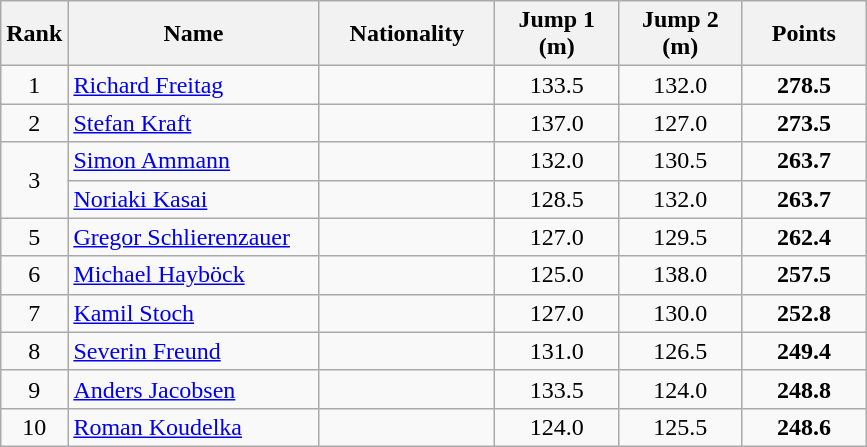<table class="wikitable sortable">
<tr>
<th align=center>Rank</th>
<th width=160>Name</th>
<th width=110>Nationality</th>
<th width=75>Jump 1 (m)</th>
<th width=75>Jump 2 (m)</th>
<th width=75>Points</th>
</tr>
<tr>
<td align=center>1</td>
<td align=left><a href='#'>Richard Freitag</a></td>
<td align=left></td>
<td align=center>133.5</td>
<td align=center>132.0</td>
<td align=center><strong>278.5</strong></td>
</tr>
<tr>
<td align=center>2</td>
<td align=left><a href='#'>Stefan Kraft</a></td>
<td align=left></td>
<td align=center>137.0</td>
<td align=center>127.0</td>
<td align=center><strong>273.5</strong></td>
</tr>
<tr>
<td align=center rowspan=2>3</td>
<td align=left><a href='#'>Simon Ammann</a></td>
<td align=left></td>
<td align=center>132.0</td>
<td align=center>130.5</td>
<td align=center><strong>263.7</strong></td>
</tr>
<tr>
<td align=left><a href='#'>Noriaki Kasai</a></td>
<td align=left></td>
<td align=center>128.5</td>
<td align=center>132.0</td>
<td align=center><strong>263.7</strong></td>
</tr>
<tr>
<td align=center>5</td>
<td align=left><a href='#'>Gregor Schlierenzauer</a></td>
<td align=left></td>
<td align=center>127.0</td>
<td align=center>129.5</td>
<td align=center><strong>262.4</strong></td>
</tr>
<tr>
<td align=center>6</td>
<td align="left"><a href='#'>Michael Hayböck</a></td>
<td align="left"></td>
<td align="center">125.0</td>
<td align="center">138.0</td>
<td align="center"><strong>257.5</strong></td>
</tr>
<tr>
<td align=center>7</td>
<td align="left"><a href='#'>Kamil Stoch</a></td>
<td align="left"></td>
<td align="center">127.0</td>
<td align="center">130.0</td>
<td align="center"><strong>252.8</strong></td>
</tr>
<tr>
<td align=center>8</td>
<td align="left"><a href='#'>Severin Freund</a></td>
<td align="left"></td>
<td align="center">131.0</td>
<td align="center">126.5</td>
<td align="center"><strong>249.4</strong></td>
</tr>
<tr>
<td align=center>9</td>
<td align="left"><a href='#'>Anders Jacobsen</a></td>
<td align="left"></td>
<td align="center">133.5</td>
<td align="center">124.0</td>
<td align="center"><strong>248.8</strong></td>
</tr>
<tr>
<td align=center>10</td>
<td align="left"><a href='#'>Roman Koudelka</a></td>
<td align="left"></td>
<td align="center">124.0</td>
<td align="center">125.5</td>
<td align="center"><strong>248.6</strong></td>
</tr>
</table>
